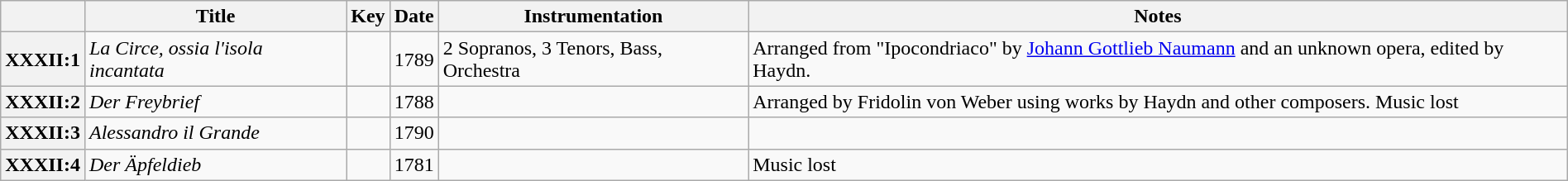<table class="wikitable sortable" style="text-align: left" width=100%>
<tr>
<th scope="col"><a href='#'></a></th>
<th scope="col">Title</th>
<th scope="col">Key</th>
<th scope="col">Date</th>
<th scope="col">Instrumentation</th>
<th scope="col">Notes</th>
</tr>
<tr>
<th scope="row">XXXII:1</th>
<td><em>La Circe, ossia l'isola incantata</em></td>
<td></td>
<td>1789</td>
<td>2 Sopranos, 3 Tenors, Bass, Orchestra</td>
<td>Arranged from "Ipocondriaco" by <a href='#'>Johann Gottlieb Naumann</a> and an unknown opera, edited by Haydn.</td>
</tr>
<tr>
<th scope="row">XXXII:2</th>
<td><em>Der Freybrief</em></td>
<td></td>
<td>1788</td>
<td></td>
<td>Arranged by Fridolin von Weber using works by Haydn and other composers. Music lost</td>
</tr>
<tr>
<th scope="row">XXXII:3</th>
<td><em>Alessandro il Grande</em></td>
<td></td>
<td>1790</td>
<td></td>
<td></td>
</tr>
<tr>
<th scope="row">XXXII:4</th>
<td><em>Der Äpfeldieb</em></td>
<td></td>
<td>1781</td>
<td></td>
<td>Music lost</td>
</tr>
</table>
